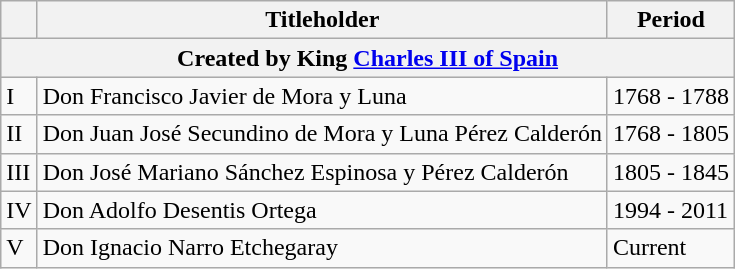<table class="wikitable">
<tr>
<th></th>
<th>Titleholder</th>
<th>Period</th>
</tr>
<tr bgcolor="#dddddd" |>
<th colspan="3">Created by King <a href='#'>Charles III of Spain</a></th>
</tr>
<tr>
<td>I</td>
<td>Don Francisco Javier de Mora y Luna</td>
<td>1768 - 1788</td>
</tr>
<tr>
<td>II</td>
<td>Don Juan José Secundino de Mora y Luna Pérez Calderón</td>
<td>1768 - 1805</td>
</tr>
<tr>
<td>III</td>
<td>Don José Mariano Sánchez Espinosa y Pérez Calderón</td>
<td>1805 - 1845</td>
</tr>
<tr>
<td>IV</td>
<td>Don Adolfo Desentis Ortega</td>
<td>1994 - 2011</td>
</tr>
<tr>
<td>V</td>
<td>Don Ignacio Narro Etchegaray</td>
<td>Current</td>
</tr>
</table>
